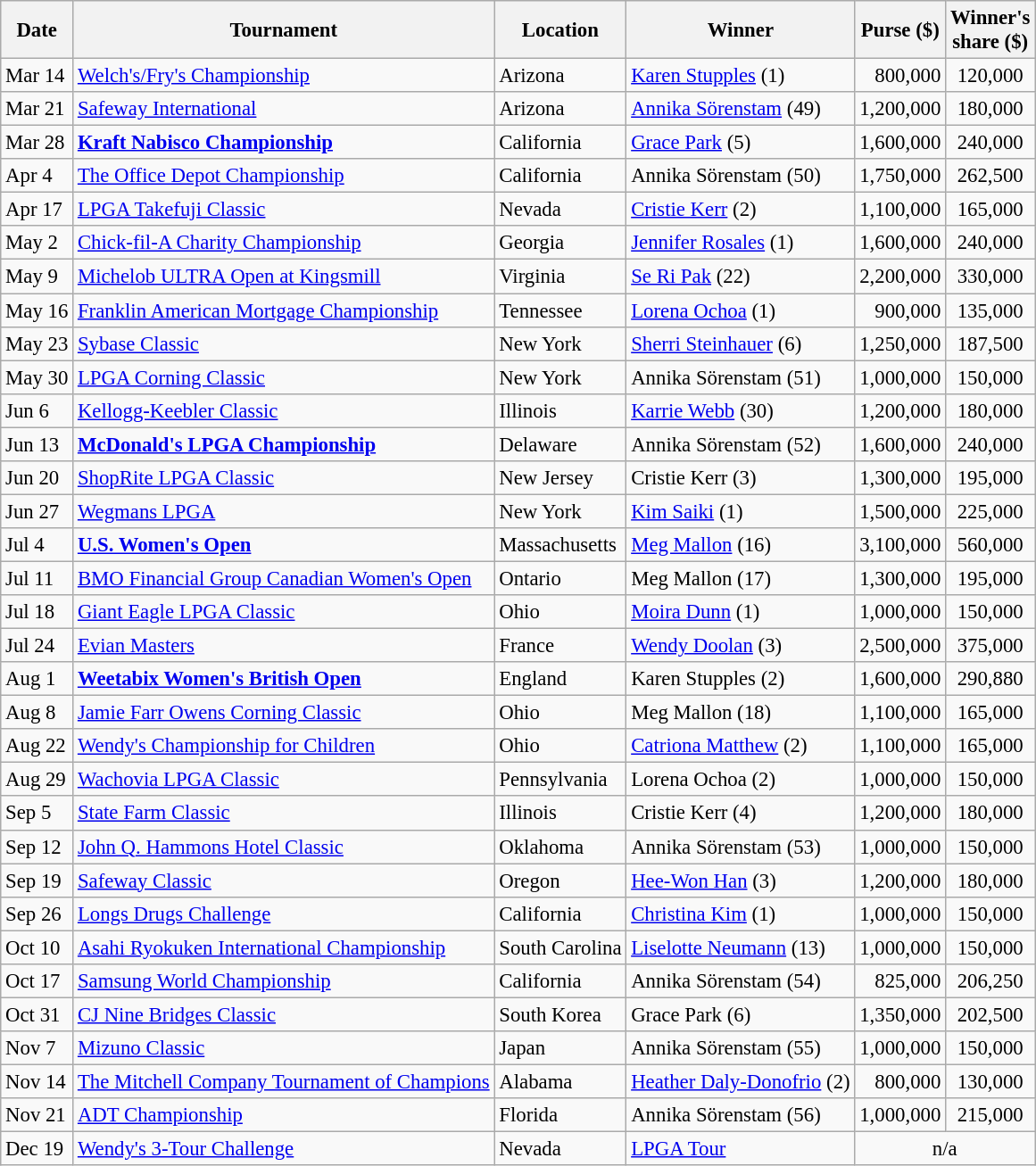<table class="wikitable sortable" style="font-size:95%;">
<tr>
<th>Date</th>
<th>Tournament</th>
<th>Location</th>
<th>Winner</th>
<th>Purse ($)</th>
<th>Winner's<br>share ($)</th>
</tr>
<tr>
<td>Mar 14</td>
<td><a href='#'>Welch's/Fry's Championship</a></td>
<td>Arizona</td>
<td> <a href='#'>Karen Stupples</a> (1)</td>
<td align=right>800,000</td>
<td align=center>120,000</td>
</tr>
<tr>
<td>Mar 21</td>
<td><a href='#'>Safeway International</a></td>
<td>Arizona</td>
<td> <a href='#'>Annika Sörenstam</a> (49)</td>
<td align=right>1,200,000</td>
<td align=center>180,000</td>
</tr>
<tr>
<td>Mar 28</td>
<td><strong><a href='#'>Kraft Nabisco Championship</a></strong></td>
<td>California</td>
<td> <a href='#'>Grace Park</a> (5)</td>
<td align=right>1,600,000</td>
<td align=center>240,000</td>
</tr>
<tr>
<td>Apr 4</td>
<td><a href='#'>The Office Depot Championship</a></td>
<td>California</td>
<td> Annika Sörenstam (50)</td>
<td align=right>1,750,000</td>
<td align=center>262,500</td>
</tr>
<tr>
<td>Apr 17</td>
<td><a href='#'>LPGA Takefuji Classic</a></td>
<td>Nevada</td>
<td> <a href='#'>Cristie Kerr</a> (2)</td>
<td align=right>1,100,000</td>
<td align=center>165,000</td>
</tr>
<tr>
<td>May 2</td>
<td><a href='#'>Chick-fil-A Charity Championship</a></td>
<td>Georgia</td>
<td> <a href='#'>Jennifer Rosales</a> (1)</td>
<td align=right>1,600,000</td>
<td align=center>240,000</td>
</tr>
<tr>
<td>May 9</td>
<td><a href='#'>Michelob ULTRA Open at Kingsmill</a></td>
<td>Virginia</td>
<td> <a href='#'>Se Ri Pak</a> (22)</td>
<td align=right>2,200,000</td>
<td align=center>330,000</td>
</tr>
<tr>
<td>May 16</td>
<td><a href='#'>Franklin American Mortgage Championship</a></td>
<td>Tennessee</td>
<td> <a href='#'>Lorena Ochoa</a> (1)</td>
<td align=right>900,000</td>
<td align=center>135,000</td>
</tr>
<tr>
<td>May 23</td>
<td><a href='#'>Sybase Classic</a></td>
<td>New York</td>
<td> <a href='#'>Sherri Steinhauer</a> (6)</td>
<td align=right>1,250,000</td>
<td align=center>187,500</td>
</tr>
<tr>
<td>May 30</td>
<td><a href='#'>LPGA Corning Classic</a></td>
<td>New York</td>
<td> Annika Sörenstam (51)</td>
<td align=right>1,000,000</td>
<td align=center>150,000</td>
</tr>
<tr>
<td>Jun 6</td>
<td><a href='#'>Kellogg-Keebler Classic</a></td>
<td>Illinois</td>
<td> <a href='#'>Karrie Webb</a> (30)</td>
<td align=right>1,200,000</td>
<td align=center>180,000</td>
</tr>
<tr>
<td>Jun 13</td>
<td><strong><a href='#'>McDonald's LPGA Championship</a></strong></td>
<td>Delaware</td>
<td> Annika Sörenstam (52)</td>
<td align=right>1,600,000</td>
<td align=center>240,000</td>
</tr>
<tr>
<td>Jun 20</td>
<td><a href='#'>ShopRite LPGA Classic</a></td>
<td>New Jersey</td>
<td> Cristie Kerr (3)</td>
<td align=right>1,300,000</td>
<td align=center>195,000</td>
</tr>
<tr>
<td>Jun 27</td>
<td><a href='#'>Wegmans LPGA</a></td>
<td>New York</td>
<td> <a href='#'>Kim Saiki</a> (1)</td>
<td align=right>1,500,000</td>
<td align=center>225,000</td>
</tr>
<tr>
<td>Jul 4</td>
<td><strong><a href='#'>U.S. Women's Open</a></strong></td>
<td>Massachusetts</td>
<td> <a href='#'>Meg Mallon</a> (16)</td>
<td align=right>3,100,000</td>
<td align=center>560,000</td>
</tr>
<tr>
<td>Jul 11</td>
<td><a href='#'>BMO Financial Group Canadian Women's Open</a></td>
<td>Ontario</td>
<td> Meg Mallon (17)</td>
<td align=right>1,300,000</td>
<td align=center>195,000</td>
</tr>
<tr>
<td>Jul 18</td>
<td><a href='#'>Giant Eagle LPGA Classic</a></td>
<td>Ohio</td>
<td> <a href='#'>Moira Dunn</a> (1)</td>
<td align=right>1,000,000</td>
<td align=center>150,000</td>
</tr>
<tr>
<td>Jul 24</td>
<td><a href='#'>Evian Masters</a></td>
<td>France</td>
<td> <a href='#'>Wendy Doolan</a> (3)</td>
<td align=right>2,500,000</td>
<td align=center>375,000</td>
</tr>
<tr>
<td>Aug 1</td>
<td><strong><a href='#'>Weetabix Women's British Open</a></strong></td>
<td>England</td>
<td> Karen Stupples (2)</td>
<td align=right>1,600,000</td>
<td align=center>290,880</td>
</tr>
<tr>
<td>Aug 8</td>
<td><a href='#'>Jamie Farr Owens Corning Classic</a></td>
<td>Ohio</td>
<td> Meg Mallon (18)</td>
<td align=right>1,100,000</td>
<td align=center>165,000</td>
</tr>
<tr>
<td>Aug 22</td>
<td><a href='#'>Wendy's Championship for Children</a></td>
<td>Ohio</td>
<td> <a href='#'>Catriona Matthew</a> (2)</td>
<td align=right>1,100,000</td>
<td align=center>165,000</td>
</tr>
<tr>
<td>Aug 29</td>
<td><a href='#'>Wachovia LPGA Classic</a></td>
<td>Pennsylvania</td>
<td> Lorena Ochoa (2)</td>
<td align=right>1,000,000</td>
<td align=center>150,000</td>
</tr>
<tr>
<td>Sep 5</td>
<td><a href='#'>State Farm Classic</a></td>
<td>Illinois</td>
<td> Cristie Kerr (4)</td>
<td align=right>1,200,000</td>
<td align=center>180,000</td>
</tr>
<tr>
<td>Sep 12</td>
<td><a href='#'>John Q. Hammons Hotel Classic</a></td>
<td>Oklahoma</td>
<td> Annika Sörenstam (53)</td>
<td align=right>1,000,000</td>
<td align=center>150,000</td>
</tr>
<tr>
<td>Sep 19</td>
<td><a href='#'>Safeway Classic</a></td>
<td>Oregon</td>
<td> <a href='#'>Hee-Won Han</a> (3)</td>
<td align=right>1,200,000</td>
<td align=center>180,000</td>
</tr>
<tr>
<td>Sep 26</td>
<td><a href='#'>Longs Drugs Challenge</a></td>
<td>California</td>
<td> <a href='#'>Christina Kim</a> (1)</td>
<td align=right>1,000,000</td>
<td align=center>150,000</td>
</tr>
<tr>
<td>Oct 10</td>
<td><a href='#'>Asahi Ryokuken International Championship</a></td>
<td>South Carolina</td>
<td> <a href='#'>Liselotte Neumann</a> (13)</td>
<td align=right>1,000,000</td>
<td align=center>150,000</td>
</tr>
<tr>
<td>Oct 17</td>
<td><a href='#'>Samsung World Championship</a></td>
<td>California</td>
<td> Annika Sörenstam (54)</td>
<td align=right>825,000</td>
<td align=center>206,250</td>
</tr>
<tr>
<td>Oct 31</td>
<td><a href='#'>CJ Nine Bridges Classic</a></td>
<td>South Korea</td>
<td> Grace Park (6)</td>
<td align=right>1,350,000</td>
<td align=center>202,500</td>
</tr>
<tr>
<td>Nov 7</td>
<td><a href='#'>Mizuno Classic</a></td>
<td>Japan</td>
<td> Annika Sörenstam (55)</td>
<td align=right>1,000,000</td>
<td align=center>150,000</td>
</tr>
<tr>
<td>Nov 14</td>
<td><a href='#'>The Mitchell Company Tournament of Champions</a></td>
<td>Alabama</td>
<td> <a href='#'>Heather Daly-Donofrio</a> (2)</td>
<td align=right>800,000</td>
<td align=center>130,000</td>
</tr>
<tr>
<td>Nov 21</td>
<td><a href='#'>ADT Championship</a></td>
<td>Florida</td>
<td> Annika Sörenstam (56)</td>
<td align=right>1,000,000</td>
<td align=center>215,000</td>
</tr>
<tr>
<td>Dec 19</td>
<td><a href='#'>Wendy's 3-Tour Challenge</a></td>
<td>Nevada</td>
<td><a href='#'>LPGA Tour</a></td>
<td align=center colspan=2>n/a</td>
</tr>
</table>
